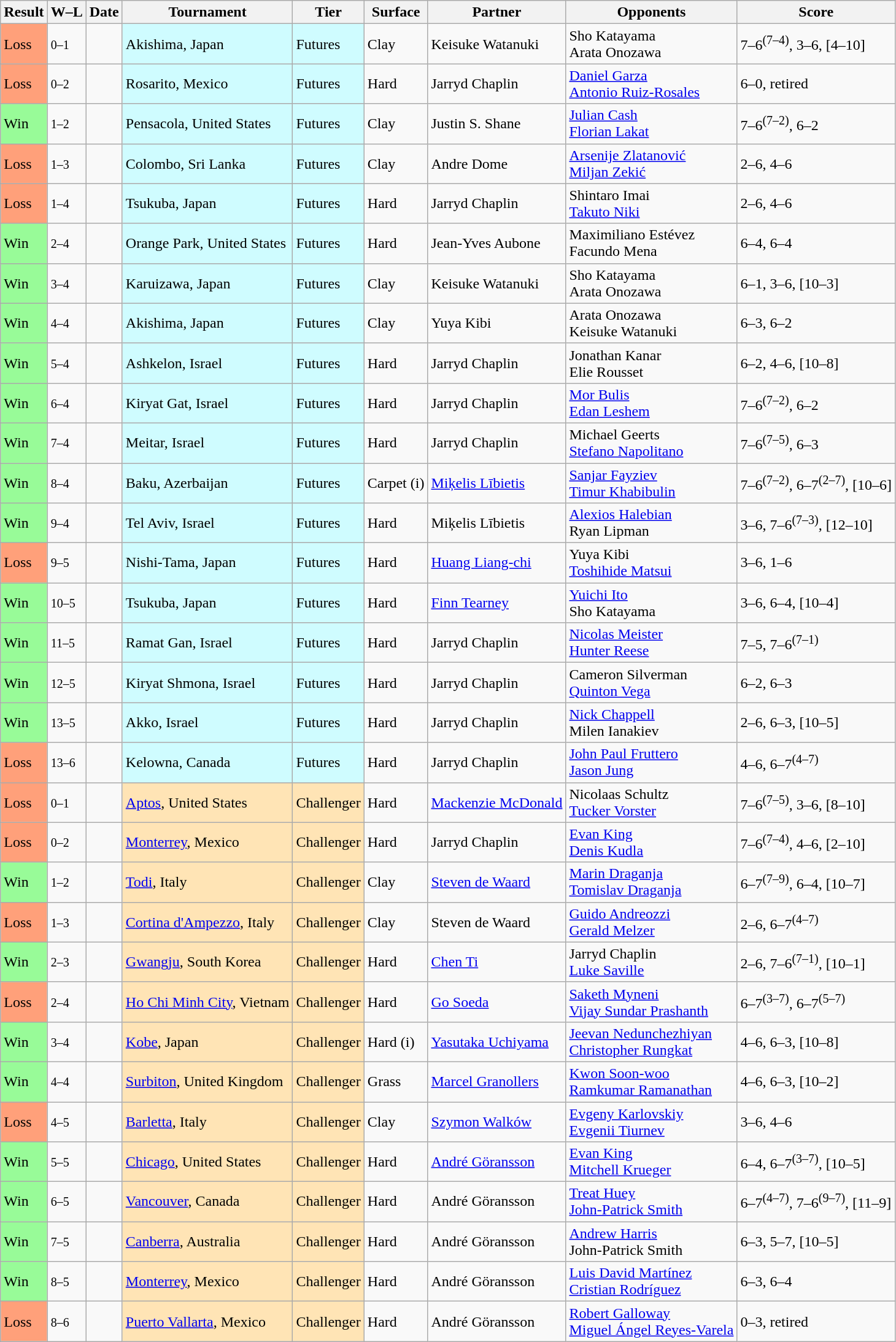<table class="sortable wikitable">
<tr>
<th>Result</th>
<th class="unsortable">W–L</th>
<th>Date</th>
<th>Tournament</th>
<th>Tier</th>
<th>Surface</th>
<th>Partner</th>
<th>Opponents</th>
<th class="unsortable">Score</th>
</tr>
<tr>
<td style="background:#ffa07a;">Loss</td>
<td><small>0–1</small></td>
<td></td>
<td style="background:#cffcff;">Akishima, Japan</td>
<td style="background:#cffcff;">Futures</td>
<td>Clay</td>
<td> Keisuke Watanuki</td>
<td> Sho Katayama<br> Arata Onozawa</td>
<td>7–6<sup>(7–4)</sup>, 3–6, [4–10]</td>
</tr>
<tr>
<td style="background:#ffa07a;">Loss</td>
<td><small>0–2</small></td>
<td></td>
<td style="background:#cffcff;">Rosarito, Mexico</td>
<td style="background:#cffcff;">Futures</td>
<td>Hard</td>
<td> Jarryd Chaplin</td>
<td> <a href='#'>Daniel Garza</a><br> <a href='#'>Antonio Ruiz-Rosales</a></td>
<td>6–0, retired</td>
</tr>
<tr>
<td style="background:#98fb98;">Win</td>
<td><small>1–2</small></td>
<td></td>
<td style="background:#cffcff;">Pensacola, United States</td>
<td style="background:#cffcff;">Futures</td>
<td>Clay</td>
<td> Justin S. Shane</td>
<td> <a href='#'>Julian Cash</a><br> <a href='#'>Florian Lakat</a></td>
<td>7–6<sup>(7–2)</sup>, 6–2</td>
</tr>
<tr>
<td style="background:#ffa07a;">Loss</td>
<td><small>1–3</small></td>
<td></td>
<td style="background:#cffcff;">Colombo, Sri Lanka</td>
<td style="background:#cffcff;">Futures</td>
<td>Clay</td>
<td> Andre Dome</td>
<td> <a href='#'>Arsenije Zlatanović</a><br> <a href='#'>Miljan Zekić</a></td>
<td>2–6, 4–6</td>
</tr>
<tr>
<td style="background:#ffa07a;">Loss</td>
<td><small>1–4</small></td>
<td></td>
<td style="background:#cffcff;">Tsukuba, Japan</td>
<td style="background:#cffcff;">Futures</td>
<td>Hard</td>
<td> Jarryd Chaplin</td>
<td> Shintaro Imai<br> <a href='#'>Takuto Niki</a></td>
<td>2–6, 4–6</td>
</tr>
<tr>
<td style="background:#98fb98;">Win</td>
<td><small>2–4</small></td>
<td></td>
<td style="background:#cffcff;">Orange Park, United States</td>
<td style="background:#cffcff;">Futures</td>
<td>Hard</td>
<td> Jean-Yves Aubone</td>
<td> Maximiliano Estévez<br> Facundo Mena</td>
<td>6–4, 6–4</td>
</tr>
<tr>
<td style="background:#98fb98;">Win</td>
<td><small>3–4</small></td>
<td></td>
<td style="background:#cffcff;">Karuizawa, Japan</td>
<td style="background:#cffcff;">Futures</td>
<td>Clay</td>
<td> Keisuke Watanuki</td>
<td> Sho Katayama<br> Arata Onozawa</td>
<td>6–1, 3–6, [10–3]</td>
</tr>
<tr>
<td style="background:#98fb98;">Win</td>
<td><small>4–4</small></td>
<td></td>
<td style="background:#cffcff;">Akishima, Japan</td>
<td style="background:#cffcff;">Futures</td>
<td>Clay</td>
<td> Yuya Kibi</td>
<td> Arata Onozawa<br> Keisuke Watanuki</td>
<td>6–3, 6–2</td>
</tr>
<tr>
<td style="background:#98fb98;">Win</td>
<td><small>5–4</small></td>
<td></td>
<td style="background:#cffcff;">Ashkelon, Israel</td>
<td style="background:#cffcff;">Futures</td>
<td>Hard</td>
<td> Jarryd Chaplin</td>
<td> Jonathan Kanar<br> Elie Rousset</td>
<td>6–2, 4–6, [10–8]</td>
</tr>
<tr>
<td style="background:#98fb98;">Win</td>
<td><small>6–4</small></td>
<td></td>
<td style="background:#cffcff;">Kiryat Gat, Israel</td>
<td style="background:#cffcff;">Futures</td>
<td>Hard</td>
<td> Jarryd Chaplin</td>
<td> <a href='#'>Mor Bulis</a><br> <a href='#'>Edan Leshem</a></td>
<td>7–6<sup>(7–2)</sup>, 6–2</td>
</tr>
<tr>
<td style="background:#98fb98;">Win</td>
<td><small>7–4</small></td>
<td></td>
<td style="background:#cffcff;">Meitar, Israel</td>
<td style="background:#cffcff;">Futures</td>
<td>Hard</td>
<td> Jarryd Chaplin</td>
<td> Michael Geerts<br> <a href='#'>Stefano Napolitano</a></td>
<td>7–6<sup>(7–5)</sup>, 6–3</td>
</tr>
<tr>
<td style="background:#98fb98;">Win</td>
<td><small>8–4</small></td>
<td></td>
<td style="background:#cffcff;">Baku, Azerbaijan</td>
<td style="background:#cffcff;">Futures</td>
<td>Carpet (i)</td>
<td> <a href='#'>Miķelis Lībietis</a></td>
<td> <a href='#'>Sanjar Fayziev</a><br> <a href='#'>Timur Khabibulin</a></td>
<td>7–6<sup>(7–2)</sup>, 6–7<sup>(2–7)</sup>, [10–6]</td>
</tr>
<tr>
<td style="background:#98fb98;">Win</td>
<td><small>9–4</small></td>
<td></td>
<td style="background:#cffcff;">Tel Aviv, Israel</td>
<td style="background:#cffcff;">Futures</td>
<td>Hard</td>
<td> Miķelis Lībietis</td>
<td> <a href='#'>Alexios Halebian</a><br> Ryan Lipman</td>
<td>3–6, 7–6<sup>(7–3)</sup>, [12–10]</td>
</tr>
<tr>
<td style="background:#ffa07a;">Loss</td>
<td><small>9–5</small></td>
<td></td>
<td style="background:#cffcff;">Nishi-Tama, Japan</td>
<td style="background:#cffcff;">Futures</td>
<td>Hard</td>
<td> <a href='#'>Huang Liang-chi</a></td>
<td> Yuya Kibi<br> <a href='#'>Toshihide Matsui</a></td>
<td>3–6, 1–6</td>
</tr>
<tr>
<td style="background:#98fb98;">Win</td>
<td><small>10–5</small></td>
<td></td>
<td style="background:#cffcff;">Tsukuba, Japan</td>
<td style="background:#cffcff;">Futures</td>
<td>Hard</td>
<td> <a href='#'>Finn Tearney</a></td>
<td> <a href='#'>Yuichi Ito</a><br> Sho Katayama</td>
<td>3–6, 6–4, [10–4]</td>
</tr>
<tr>
<td style="background:#98fb98;">Win</td>
<td><small>11–5</small></td>
<td></td>
<td style="background:#cffcff;">Ramat Gan, Israel</td>
<td style="background:#cffcff;">Futures</td>
<td>Hard</td>
<td> Jarryd Chaplin</td>
<td> <a href='#'>Nicolas Meister</a><br> <a href='#'>Hunter Reese</a></td>
<td>7–5, 7–6<sup>(7–1)</sup></td>
</tr>
<tr>
<td style="background:#98fb98;">Win</td>
<td><small>12–5</small></td>
<td></td>
<td style="background:#cffcff;">Kiryat Shmona, Israel</td>
<td style="background:#cffcff;">Futures</td>
<td>Hard</td>
<td> Jarryd Chaplin</td>
<td> Cameron Silverman<br> <a href='#'>Quinton Vega</a></td>
<td>6–2, 6–3</td>
</tr>
<tr>
<td style="background:#98fb98;">Win</td>
<td><small>13–5</small></td>
<td></td>
<td style="background:#cffcff;">Akko, Israel</td>
<td style="background:#cffcff;">Futures</td>
<td>Hard</td>
<td> Jarryd Chaplin</td>
<td> <a href='#'>Nick Chappell</a><br> Milen Ianakiev</td>
<td>2–6, 6–3, [10–5]</td>
</tr>
<tr>
<td style="background:#ffa07a;">Loss</td>
<td><small>13–6</small></td>
<td></td>
<td style="background:#cffcff;">Kelowna, Canada</td>
<td style="background:#cffcff;">Futures</td>
<td>Hard</td>
<td> Jarryd Chaplin</td>
<td> <a href='#'>John Paul Fruttero</a><br> <a href='#'>Jason Jung</a></td>
<td>4–6, 6–7<sup>(4–7)</sup></td>
</tr>
<tr>
<td style="background:#ffa07a;">Loss</td>
<td><small>0–1</small></td>
<td><a href='#'></a></td>
<td style="background:moccasin;"><a href='#'>Aptos</a>, United States</td>
<td style="background:moccasin;">Challenger</td>
<td>Hard</td>
<td> <a href='#'>Mackenzie McDonald</a></td>
<td> Nicolaas Schultz<br> <a href='#'>Tucker Vorster</a></td>
<td>7–6<sup>(7–5)</sup>, 3–6, [8–10]</td>
</tr>
<tr>
<td style="background:#ffa07a;">Loss</td>
<td><small>0–2</small></td>
<td><a href='#'></a></td>
<td style="background:moccasin;"><a href='#'>Monterrey</a>, Mexico</td>
<td style="background:moccasin;">Challenger</td>
<td>Hard</td>
<td> Jarryd Chaplin</td>
<td> <a href='#'>Evan King</a><br> <a href='#'>Denis Kudla</a></td>
<td>7–6<sup>(7–4)</sup>, 4–6, [2–10]</td>
</tr>
<tr>
<td style="background:#98fb98;">Win</td>
<td><small>1–2</small></td>
<td><a href='#'></a></td>
<td style="background:moccasin;"><a href='#'>Todi</a>, Italy</td>
<td style="background:moccasin;">Challenger</td>
<td>Clay</td>
<td> <a href='#'>Steven de Waard</a></td>
<td> <a href='#'>Marin Draganja</a><br> <a href='#'>Tomislav Draganja</a></td>
<td>6–7<sup>(7–9)</sup>, 6–4, [10–7]</td>
</tr>
<tr>
<td style="background:#ffa07a;">Loss</td>
<td><small>1–3</small></td>
<td><a href='#'></a></td>
<td style="background:moccasin;"><a href='#'>Cortina d'Ampezzo</a>, Italy</td>
<td style="background:moccasin;">Challenger</td>
<td>Clay</td>
<td> Steven de Waard</td>
<td> <a href='#'>Guido Andreozzi</a><br> <a href='#'>Gerald Melzer</a></td>
<td>2–6, 6–7<sup>(4–7)</sup></td>
</tr>
<tr>
<td style="background:#98fb98;">Win</td>
<td><small>2–3</small></td>
<td><a href='#'></a></td>
<td style="background:moccasin;"><a href='#'>Gwangju</a>, South Korea</td>
<td style="background:moccasin;">Challenger</td>
<td>Hard</td>
<td> <a href='#'>Chen Ti</a></td>
<td> Jarryd Chaplin<br> <a href='#'>Luke Saville</a></td>
<td>2–6, 7–6<sup>(7–1)</sup>, [10–1]</td>
</tr>
<tr>
<td style="background:#ffa07a;">Loss</td>
<td><small>2–4</small></td>
<td><a href='#'></a></td>
<td style="background:moccasin;"><a href='#'>Ho Chi Minh City</a>, Vietnam</td>
<td style="background:moccasin;">Challenger</td>
<td>Hard</td>
<td> <a href='#'>Go Soeda</a></td>
<td> <a href='#'>Saketh Myneni</a><br> <a href='#'>Vijay Sundar Prashanth</a></td>
<td>6–7<sup>(3–7)</sup>, 6–7<sup>(5–7)</sup></td>
</tr>
<tr>
<td style="background:#98fb98;">Win</td>
<td><small>3–4</small></td>
<td><a href='#'></a></td>
<td style="background:moccasin;"><a href='#'>Kobe</a>, Japan</td>
<td style="background:moccasin;">Challenger</td>
<td>Hard (i)</td>
<td> <a href='#'>Yasutaka Uchiyama</a></td>
<td> <a href='#'>Jeevan Nedunchezhiyan</a><br> <a href='#'>Christopher Rungkat</a></td>
<td>4–6, 6–3, [10–8]</td>
</tr>
<tr>
<td style="background:#98fb98;">Win</td>
<td><small>4–4</small></td>
<td><a href='#'></a></td>
<td style="background:moccasin;"><a href='#'>Surbiton</a>, United Kingdom</td>
<td style="background:moccasin;">Challenger</td>
<td>Grass</td>
<td> <a href='#'>Marcel Granollers</a></td>
<td> <a href='#'>Kwon Soon-woo</a> <br>  <a href='#'>Ramkumar Ramanathan</a></td>
<td>4–6, 6–3, [10–2]</td>
</tr>
<tr>
<td style="background:#ffa07a;">Loss</td>
<td><small>4–5</small></td>
<td><a href='#'></a></td>
<td style="background:moccasin;"><a href='#'>Barletta</a>, Italy</td>
<td style="background:moccasin;">Challenger</td>
<td>Clay</td>
<td> <a href='#'>Szymon Walków</a></td>
<td> <a href='#'>Evgeny Karlovskiy</a><br> <a href='#'>Evgenii Tiurnev</a></td>
<td>3–6, 4–6</td>
</tr>
<tr>
<td style="background:#98fb98;">Win</td>
<td><small>5–5</small></td>
<td><a href='#'></a></td>
<td style="background:moccasin;"><a href='#'>Chicago</a>, United States</td>
<td style="background:moccasin;">Challenger</td>
<td>Hard</td>
<td> <a href='#'>André Göransson</a></td>
<td> <a href='#'>Evan King</a><br> <a href='#'>Mitchell Krueger</a></td>
<td>6–4, 6–7<sup>(3–7)</sup>, [10–5]</td>
</tr>
<tr>
<td style="background:#98fb98;">Win</td>
<td><small>6–5</small></td>
<td><a href='#'></a></td>
<td style="background:moccasin;"><a href='#'>Vancouver</a>, Canada</td>
<td style="background:moccasin;">Challenger</td>
<td>Hard</td>
<td> André Göransson</td>
<td> <a href='#'>Treat Huey</a><br> <a href='#'>John-Patrick Smith</a></td>
<td>6–7<sup>(4–7)</sup>, 7–6<sup>(9–7)</sup>, [11–9]</td>
</tr>
<tr>
<td style="background:#98fb98;">Win</td>
<td><small>7–5</small></td>
<td><a href='#'></a></td>
<td style="background:moccasin;"><a href='#'>Canberra</a>, Australia</td>
<td style="background:moccasin;">Challenger</td>
<td>Hard</td>
<td> André Göransson</td>
<td> <a href='#'>Andrew Harris</a><br> John-Patrick Smith</td>
<td>6–3, 5–7, [10–5]</td>
</tr>
<tr>
<td style="background:#98fb98;">Win</td>
<td><small>8–5</small></td>
<td><a href='#'></a></td>
<td style="background:moccasin;"><a href='#'>Monterrey</a>, Mexico</td>
<td style="background:moccasin;">Challenger</td>
<td>Hard</td>
<td> André Göransson</td>
<td> <a href='#'>Luis David Martínez</a><br> <a href='#'>Cristian Rodríguez</a></td>
<td>6–3, 6–4</td>
</tr>
<tr>
<td style="background:#ffa07a;">Loss</td>
<td><small>8–6</small></td>
<td><a href='#'></a></td>
<td style="background:moccasin;"><a href='#'>Puerto Vallarta</a>, Mexico</td>
<td style="background:moccasin;">Challenger</td>
<td>Hard</td>
<td> André Göransson</td>
<td> <a href='#'>Robert Galloway</a><br> <a href='#'>Miguel Ángel Reyes-Varela</a></td>
<td>0–3, retired</td>
</tr>
</table>
